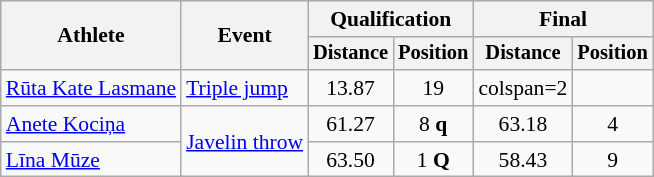<table class=wikitable style=font-size:90%>
<tr>
<th rowspan=2>Athlete</th>
<th rowspan=2>Event</th>
<th colspan=2>Qualification</th>
<th colspan=2>Final</th>
</tr>
<tr style=font-size:95%>
<th>Distance</th>
<th>Position</th>
<th>Distance</th>
<th>Position</th>
</tr>
<tr align=center>
<td align=left><a href='#'>Rūta Kate Lasmane</a></td>
<td align=left><a href='#'>Triple jump</a></td>
<td>13.87</td>
<td>19</td>
<td>colspan=2 </td>
</tr>
<tr align=center>
<td align=left><a href='#'>Anete Kociņa</a></td>
<td align=left rowspan=2><a href='#'>Javelin throw</a></td>
<td>61.27</td>
<td>8 <strong>q</strong></td>
<td>63.18 </td>
<td>4</td>
</tr>
<tr align=center>
<td align=left><a href='#'>Līna Mūze</a></td>
<td>63.50</td>
<td>1 <strong>Q</strong></td>
<td>58.43</td>
<td>9</td>
</tr>
</table>
